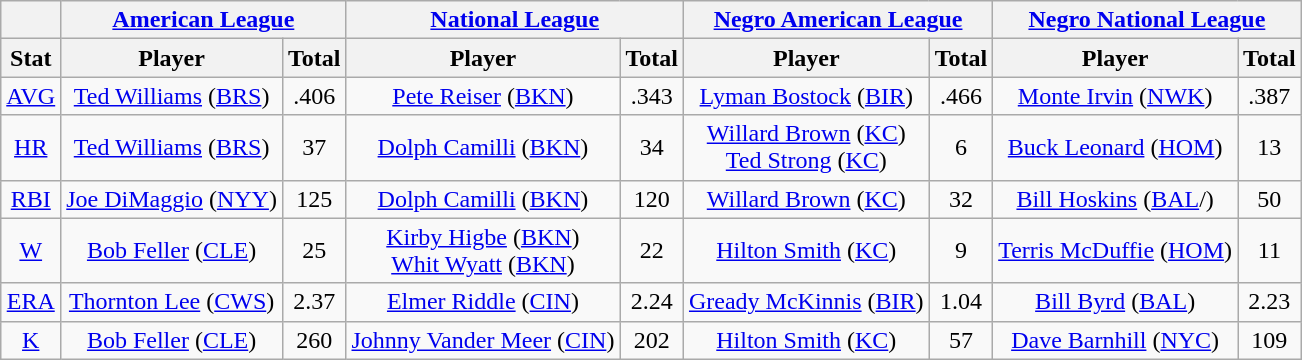<table class="wikitable" style="text-align:center;">
<tr>
<th></th>
<th colspan="2"><a href='#'>American League</a></th>
<th colspan="2"><a href='#'>National League</a></th>
<th colspan="2"><a href='#'>Negro American League</a></th>
<th colspan="2"><a href='#'>Negro National League</a></th>
</tr>
<tr>
<th>Stat</th>
<th>Player</th>
<th>Total</th>
<th>Player</th>
<th>Total</th>
<th>Player</th>
<th>Total</th>
<th>Player</th>
<th>Total</th>
</tr>
<tr>
<td><a href='#'>AVG</a></td>
<td><a href='#'>Ted Williams</a> (<a href='#'>BRS</a>)</td>
<td>.406</td>
<td><a href='#'>Pete Reiser</a> (<a href='#'>BKN</a>)</td>
<td>.343</td>
<td><a href='#'>Lyman Bostock</a> (<a href='#'>BIR</a>)</td>
<td>.466</td>
<td><a href='#'>Monte Irvin</a> (<a href='#'>NWK</a>)</td>
<td>.387</td>
</tr>
<tr>
<td><a href='#'>HR</a></td>
<td><a href='#'>Ted Williams</a> (<a href='#'>BRS</a>)</td>
<td>37</td>
<td><a href='#'>Dolph Camilli</a> (<a href='#'>BKN</a>)</td>
<td>34</td>
<td><a href='#'>Willard Brown</a> (<a href='#'>KC</a>)<br><a href='#'>Ted Strong</a> (<a href='#'>KC</a>)</td>
<td>6</td>
<td><a href='#'>Buck Leonard</a> (<a href='#'>HOM</a>)</td>
<td>13</td>
</tr>
<tr>
<td><a href='#'>RBI</a></td>
<td><a href='#'>Joe DiMaggio</a> (<a href='#'>NYY</a>)</td>
<td>125</td>
<td><a href='#'>Dolph Camilli</a> (<a href='#'>BKN</a>)</td>
<td>120</td>
<td><a href='#'>Willard Brown</a> (<a href='#'>KC</a>)</td>
<td>32</td>
<td><a href='#'>Bill Hoskins</a> (<a href='#'>BAL</a>/)</td>
<td>50</td>
</tr>
<tr>
<td><a href='#'>W</a></td>
<td><a href='#'>Bob Feller</a> (<a href='#'>CLE</a>)</td>
<td>25</td>
<td><a href='#'>Kirby Higbe</a> (<a href='#'>BKN</a>)<br><a href='#'>Whit Wyatt</a> (<a href='#'>BKN</a>)</td>
<td>22</td>
<td><a href='#'>Hilton Smith</a> (<a href='#'>KC</a>)</td>
<td>9</td>
<td><a href='#'>Terris McDuffie</a> (<a href='#'>HOM</a>)</td>
<td>11</td>
</tr>
<tr>
<td><a href='#'>ERA</a></td>
<td><a href='#'>Thornton Lee</a> (<a href='#'>CWS</a>)</td>
<td>2.37</td>
<td><a href='#'>Elmer Riddle</a> (<a href='#'>CIN</a>)</td>
<td>2.24</td>
<td><a href='#'>Gready McKinnis</a> (<a href='#'>BIR</a>)</td>
<td>1.04</td>
<td><a href='#'>Bill Byrd</a> (<a href='#'>BAL</a>)</td>
<td>2.23</td>
</tr>
<tr>
<td><a href='#'>K</a></td>
<td><a href='#'>Bob Feller</a> (<a href='#'>CLE</a>)</td>
<td>260</td>
<td><a href='#'>Johnny Vander Meer</a> (<a href='#'>CIN</a>)</td>
<td>202</td>
<td><a href='#'>Hilton Smith</a> (<a href='#'>KC</a>)</td>
<td>57</td>
<td><a href='#'>Dave Barnhill</a> (<a href='#'>NYC</a>)</td>
<td>109</td>
</tr>
</table>
